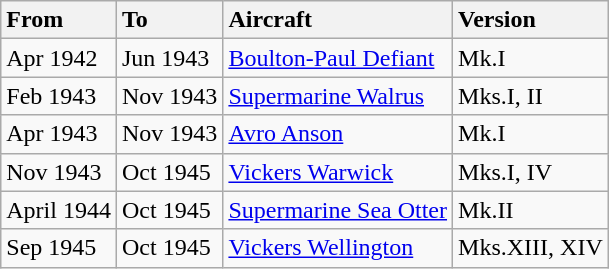<table class="wikitable">
<tr>
<th style="text-align: left;">From</th>
<th style="text-align: left;">To</th>
<th style="text-align: left;">Aircraft</th>
<th style="text-align: left;">Version</th>
</tr>
<tr>
<td>Apr 1942</td>
<td>Jun 1943</td>
<td><a href='#'>Boulton-Paul Defiant</a></td>
<td>Mk.I</td>
</tr>
<tr>
<td>Feb 1943</td>
<td>Nov 1943</td>
<td><a href='#'>Supermarine Walrus</a></td>
<td>Mks.I, II</td>
</tr>
<tr>
<td>Apr 1943</td>
<td>Nov 1943</td>
<td><a href='#'>Avro Anson</a></td>
<td>Mk.I</td>
</tr>
<tr>
<td>Nov 1943</td>
<td>Oct 1945</td>
<td><a href='#'>Vickers Warwick</a></td>
<td>Mks.I, IV</td>
</tr>
<tr>
<td>April 1944</td>
<td>Oct 1945</td>
<td><a href='#'>Supermarine Sea Otter</a></td>
<td>Mk.II</td>
</tr>
<tr>
<td>Sep 1945</td>
<td>Oct 1945</td>
<td><a href='#'>Vickers Wellington</a></td>
<td>Mks.XIII, XIV</td>
</tr>
</table>
